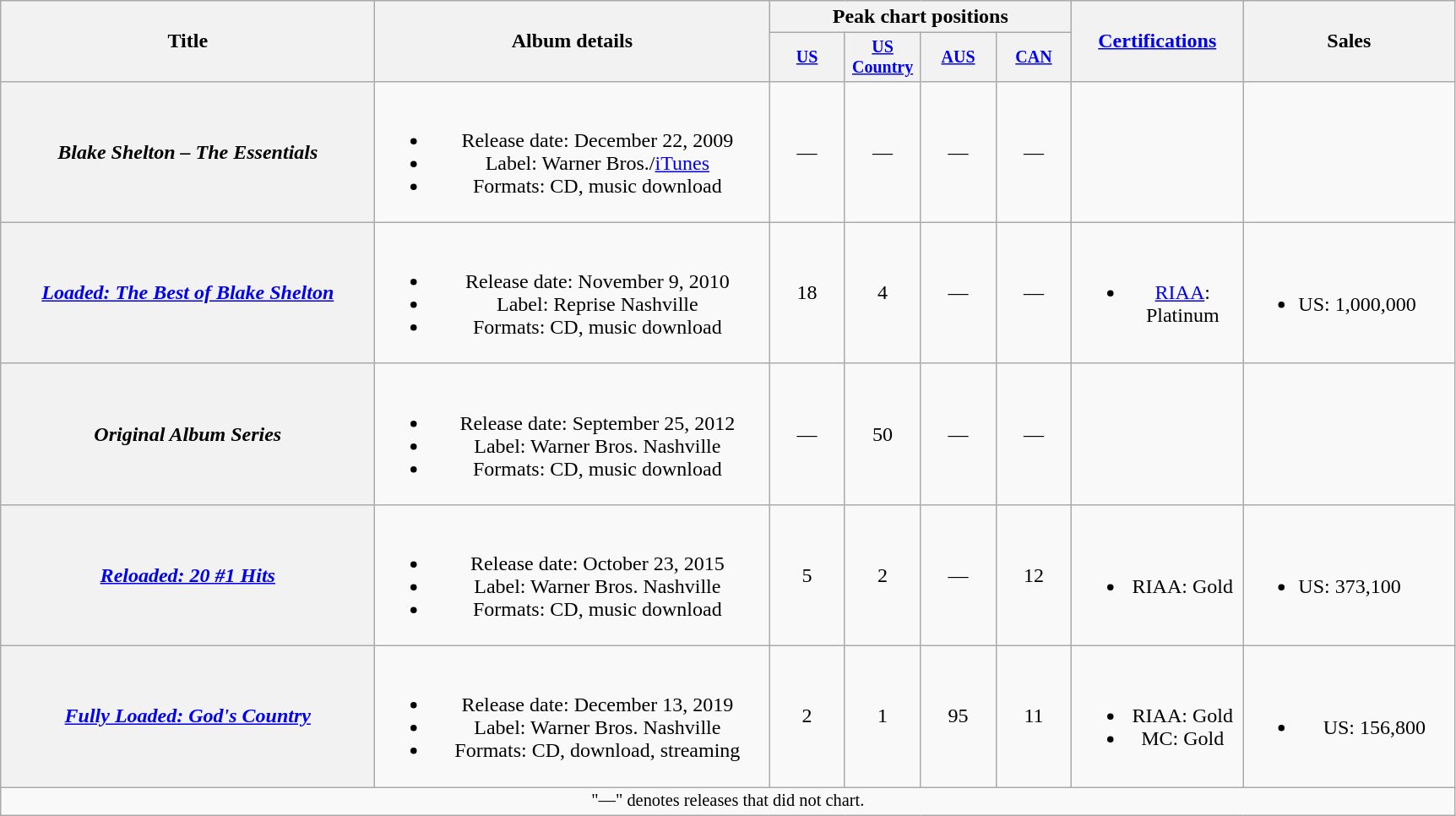<table class="wikitable plainrowheaders" style="text-align:center;">
<tr>
<th rowspan="2" style="width:18em;">Title</th>
<th rowspan="2" style="width:19em;">Album details</th>
<th colspan="4">Peak chart positions</th>
<th rowspan="2" style="width:8em;"><a href='#'>Certifications</a></th>
<th rowspan="2" style="width:10em;">Sales</th>
</tr>
<tr style="font-size:smaller;">
<th style="width:4em;"><a href='#'>US</a><br></th>
<th style="width:4em;"><a href='#'>US<br>Country</a><br></th>
<th style="width:4em;"><a href='#'>AUS</a><br></th>
<th style="width:4em;"><a href='#'>CAN</a><br></th>
</tr>
<tr>
<th scope="row"><em>Blake Shelton – The Essentials</em></th>
<td><br><ul><li>Release date: December 22, 2009</li><li>Label: Warner Bros./<a href='#'>iTunes</a></li><li>Formats: CD, music download</li></ul></td>
<td>—</td>
<td>—</td>
<td>—</td>
<td>—</td>
<td></td>
<td></td>
</tr>
<tr>
<th scope="row"><em><a href='#'>Loaded: The Best of Blake Shelton</a></em></th>
<td><br><ul><li>Release date: November 9, 2010</li><li>Label: Reprise Nashville</li><li>Formats: CD, music download</li></ul></td>
<td>18</td>
<td>4</td>
<td>—</td>
<td>—</td>
<td><br><ul><li><a href='#'>RIAA</a>: Platinum</li></ul></td>
<td style="text-align:left;"><br><ul><li>US: 1,000,000</li></ul></td>
</tr>
<tr>
<th scope="row"><em>Original Album Series</em></th>
<td><br><ul><li>Release date: September 25, 2012</li><li>Label: Warner Bros. Nashville</li><li>Formats: CD, music download</li></ul></td>
<td>—</td>
<td>50</td>
<td>—</td>
<td>—</td>
<td></td>
<td></td>
</tr>
<tr>
<th scope="row"><em><a href='#'>Reloaded: 20 #1 Hits</a></em></th>
<td><br><ul><li>Release date: October 23, 2015</li><li>Label: Warner Bros. Nashville</li><li>Formats: CD, music download</li></ul></td>
<td>5</td>
<td>2</td>
<td>—</td>
<td>12</td>
<td><br><ul><li>RIAA: Gold</li></ul></td>
<td style="text-align:left;"><br><ul><li>US: 373,100</li></ul></td>
</tr>
<tr>
<th scope="row"><em><a href='#'>Fully Loaded: God's Country</a></em></th>
<td><br><ul><li>Release date: December 13, 2019</li><li>Label: Warner Bros. Nashville</li><li>Formats: CD, download, streaming</li></ul></td>
<td>2</td>
<td>1</td>
<td>95</td>
<td>11</td>
<td><br><ul><li>RIAA: Gold</li><li>MC: Gold</li></ul></td>
<td><br><ul><li>US: 156,800</li></ul></td>
</tr>
<tr>
<td colspan="8" style="font-size:85%">"—" denotes releases that did not chart.</td>
</tr>
</table>
